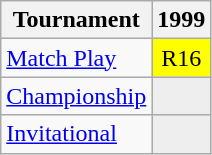<table class="wikitable" style="text-align:center;">
<tr>
<th>Tournament</th>
<th>1999</th>
</tr>
<tr>
<td align="left"><a href='#'>Match Play</a></td>
<td style="background:yellow;">R16</td>
</tr>
<tr>
<td align="left"><a href='#'>Championship</a></td>
<td style="background:#eeeeee;"></td>
</tr>
<tr>
<td align="left"><a href='#'>Invitational</a></td>
<td style="background:#eeeeee;"></td>
</tr>
</table>
